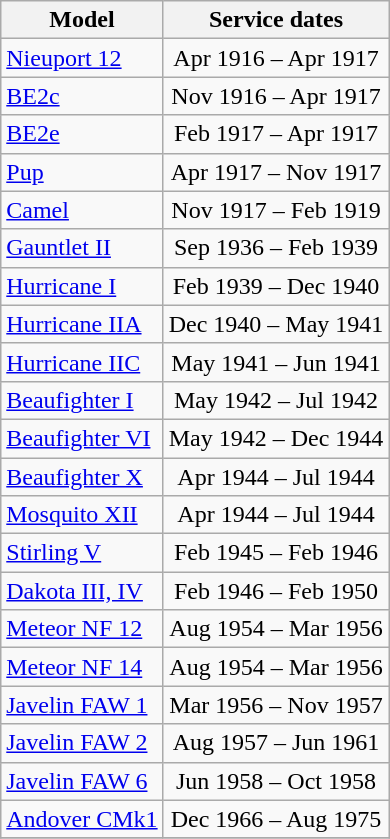<table class="wikitable">
<tr>
<th>Model</th>
<th>Service dates</th>
</tr>
<tr>
<td><a href='#'>Nieuport 12</a></td>
<td align="center">Apr 1916 – Apr 1917</td>
</tr>
<tr>
<td><a href='#'>BE2c</a></td>
<td align="center">Nov 1916 – Apr 1917</td>
</tr>
<tr>
<td><a href='#'>BE2e</a></td>
<td align="center">Feb 1917 – Apr 1917</td>
</tr>
<tr>
<td><a href='#'>Pup</a></td>
<td align="center">Apr 1917 – Nov 1917</td>
</tr>
<tr>
<td><a href='#'>Camel</a></td>
<td align="center">Nov 1917 – Feb 1919</td>
</tr>
<tr>
<td><a href='#'>Gauntlet II</a></td>
<td align="center">Sep 1936 – Feb 1939</td>
</tr>
<tr>
<td><a href='#'>Hurricane I</a></td>
<td align="center">Feb 1939 – Dec 1940</td>
</tr>
<tr>
<td><a href='#'>Hurricane IIA</a></td>
<td align="center">Dec 1940 – May 1941</td>
</tr>
<tr>
<td><a href='#'>Hurricane IIC</a></td>
<td align="center">May 1941 – Jun 1941</td>
</tr>
<tr>
<td><a href='#'>Beaufighter I</a></td>
<td align="center">May 1942 – Jul 1942</td>
</tr>
<tr>
<td><a href='#'>Beaufighter VI</a></td>
<td align="center">May 1942 – Dec 1944</td>
</tr>
<tr>
<td><a href='#'>Beaufighter X</a></td>
<td align="center">Apr 1944 – Jul 1944</td>
</tr>
<tr>
<td><a href='#'>Mosquito XII</a></td>
<td align="center">Apr 1944 – Jul 1944</td>
</tr>
<tr>
<td><a href='#'>Stirling V</a></td>
<td align="center">Feb 1945 – Feb 1946</td>
</tr>
<tr>
<td><a href='#'>Dakota III, IV</a></td>
<td align="center">Feb 1946 – Feb 1950</td>
</tr>
<tr>
<td><a href='#'>Meteor NF 12</a></td>
<td align="center">Aug 1954 – Mar 1956</td>
</tr>
<tr>
<td><a href='#'>Meteor NF 14</a></td>
<td align="center">Aug 1954 – Mar 1956</td>
</tr>
<tr>
<td><a href='#'>Javelin FAW 1</a></td>
<td align="center">Mar 1956 – Nov 1957</td>
</tr>
<tr>
<td><a href='#'>Javelin FAW 2</a></td>
<td align="center">Aug 1957 – Jun 1961</td>
</tr>
<tr>
<td><a href='#'>Javelin FAW 6</a></td>
<td align="center">Jun 1958 – Oct 1958</td>
</tr>
<tr>
<td><a href='#'>Andover CMk1</a></td>
<td align="center">Dec 1966 – Aug 1975</td>
</tr>
<tr>
</tr>
</table>
